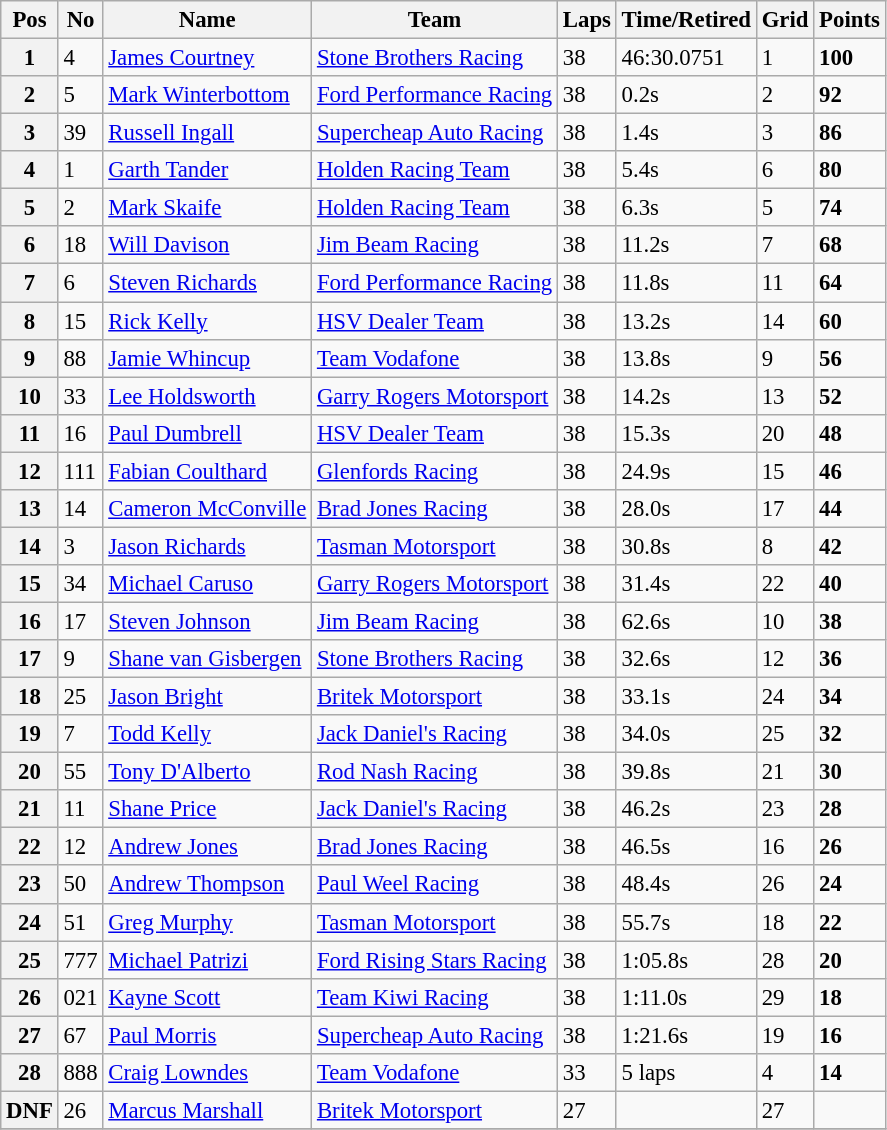<table class="wikitable" style="font-size: 95%;">
<tr>
<th>Pos</th>
<th>No</th>
<th>Name</th>
<th>Team</th>
<th>Laps</th>
<th>Time/Retired</th>
<th>Grid</th>
<th>Points</th>
</tr>
<tr>
<th>1</th>
<td>4</td>
<td><a href='#'>James Courtney</a></td>
<td><a href='#'>Stone Brothers Racing</a></td>
<td>38</td>
<td>46:30.0751</td>
<td>1</td>
<td><strong>100</strong></td>
</tr>
<tr>
<th>2</th>
<td>5</td>
<td><a href='#'>Mark Winterbottom</a></td>
<td><a href='#'>Ford Performance Racing</a></td>
<td>38</td>
<td>0.2s</td>
<td>2</td>
<td><strong>92</strong></td>
</tr>
<tr>
<th>3</th>
<td>39</td>
<td><a href='#'>Russell Ingall</a></td>
<td><a href='#'>Supercheap Auto Racing</a></td>
<td>38</td>
<td>1.4s</td>
<td>3</td>
<td><strong>86</strong></td>
</tr>
<tr>
<th>4</th>
<td>1</td>
<td><a href='#'>Garth Tander</a></td>
<td><a href='#'>Holden Racing Team</a></td>
<td>38</td>
<td>5.4s</td>
<td>6</td>
<td><strong>80</strong></td>
</tr>
<tr>
<th>5</th>
<td>2</td>
<td><a href='#'>Mark Skaife</a></td>
<td><a href='#'>Holden Racing Team</a></td>
<td>38</td>
<td>6.3s</td>
<td>5</td>
<td><strong>74</strong></td>
</tr>
<tr>
<th>6</th>
<td>18</td>
<td><a href='#'>Will Davison</a></td>
<td><a href='#'>Jim Beam Racing</a></td>
<td>38</td>
<td>11.2s</td>
<td>7</td>
<td><strong>68</strong></td>
</tr>
<tr>
<th>7</th>
<td>6</td>
<td><a href='#'>Steven Richards</a></td>
<td><a href='#'>Ford Performance Racing</a></td>
<td>38</td>
<td>11.8s</td>
<td>11</td>
<td><strong>64</strong></td>
</tr>
<tr>
<th>8</th>
<td>15</td>
<td><a href='#'>Rick Kelly</a></td>
<td><a href='#'>HSV Dealer Team</a></td>
<td>38</td>
<td>13.2s</td>
<td>14</td>
<td><strong>60</strong></td>
</tr>
<tr>
<th>9</th>
<td>88</td>
<td><a href='#'>Jamie Whincup</a></td>
<td><a href='#'>Team Vodafone</a></td>
<td>38</td>
<td>13.8s</td>
<td>9</td>
<td><strong>56</strong></td>
</tr>
<tr>
<th>10</th>
<td>33</td>
<td><a href='#'>Lee Holdsworth</a></td>
<td><a href='#'>Garry Rogers Motorsport</a></td>
<td>38</td>
<td>14.2s</td>
<td>13</td>
<td><strong>52</strong></td>
</tr>
<tr>
<th>11</th>
<td>16</td>
<td><a href='#'>Paul Dumbrell</a></td>
<td><a href='#'>HSV Dealer Team</a></td>
<td>38</td>
<td>15.3s</td>
<td>20</td>
<td><strong>48</strong></td>
</tr>
<tr>
<th>12</th>
<td>111</td>
<td><a href='#'>Fabian Coulthard</a></td>
<td><a href='#'>Glenfords Racing</a></td>
<td>38</td>
<td>24.9s</td>
<td>15</td>
<td><strong>46</strong></td>
</tr>
<tr>
<th>13</th>
<td>14</td>
<td><a href='#'>Cameron McConville</a></td>
<td><a href='#'>Brad Jones Racing</a></td>
<td>38</td>
<td>28.0s</td>
<td>17</td>
<td><strong>44</strong></td>
</tr>
<tr>
<th>14</th>
<td>3</td>
<td><a href='#'>Jason Richards</a></td>
<td><a href='#'>Tasman Motorsport</a></td>
<td>38</td>
<td>30.8s</td>
<td>8</td>
<td><strong>42</strong></td>
</tr>
<tr>
<th>15</th>
<td>34</td>
<td><a href='#'>Michael Caruso</a></td>
<td><a href='#'>Garry Rogers Motorsport</a></td>
<td>38</td>
<td>31.4s</td>
<td>22</td>
<td><strong>40</strong></td>
</tr>
<tr>
<th>16</th>
<td>17</td>
<td><a href='#'>Steven Johnson</a></td>
<td><a href='#'>Jim Beam Racing</a></td>
<td>38</td>
<td>62.6s</td>
<td>10</td>
<td><strong>38</strong></td>
</tr>
<tr>
<th>17</th>
<td>9</td>
<td><a href='#'>Shane van Gisbergen</a></td>
<td><a href='#'>Stone Brothers Racing</a></td>
<td>38</td>
<td>32.6s</td>
<td>12</td>
<td><strong>36</strong></td>
</tr>
<tr>
<th>18</th>
<td>25</td>
<td><a href='#'>Jason Bright</a></td>
<td><a href='#'>Britek Motorsport</a></td>
<td>38</td>
<td>33.1s</td>
<td>24</td>
<td><strong>34</strong></td>
</tr>
<tr>
<th>19</th>
<td>7</td>
<td><a href='#'>Todd Kelly</a></td>
<td><a href='#'>Jack Daniel's Racing</a></td>
<td>38</td>
<td>34.0s</td>
<td>25</td>
<td><strong>32</strong></td>
</tr>
<tr>
<th>20</th>
<td>55</td>
<td><a href='#'>Tony D'Alberto</a></td>
<td><a href='#'>Rod Nash Racing</a></td>
<td>38</td>
<td>39.8s</td>
<td>21</td>
<td><strong>30</strong></td>
</tr>
<tr>
<th>21</th>
<td>11</td>
<td><a href='#'>Shane Price</a></td>
<td><a href='#'>Jack Daniel's Racing</a></td>
<td>38</td>
<td>46.2s</td>
<td>23</td>
<td><strong>28</strong></td>
</tr>
<tr>
<th>22</th>
<td>12</td>
<td><a href='#'>Andrew Jones</a></td>
<td><a href='#'>Brad Jones Racing</a></td>
<td>38</td>
<td>46.5s</td>
<td>16</td>
<td><strong>26</strong></td>
</tr>
<tr>
<th>23</th>
<td>50</td>
<td><a href='#'>Andrew Thompson</a></td>
<td><a href='#'>Paul Weel Racing</a></td>
<td>38</td>
<td>48.4s</td>
<td>26</td>
<td><strong>24</strong></td>
</tr>
<tr>
<th>24</th>
<td>51</td>
<td><a href='#'>Greg Murphy</a></td>
<td><a href='#'>Tasman Motorsport</a></td>
<td>38</td>
<td>55.7s</td>
<td>18</td>
<td><strong>22</strong></td>
</tr>
<tr>
<th>25</th>
<td>777</td>
<td><a href='#'>Michael Patrizi</a></td>
<td><a href='#'>Ford Rising Stars Racing</a></td>
<td>38</td>
<td>1:05.8s</td>
<td>28</td>
<td><strong>20</strong></td>
</tr>
<tr>
<th>26</th>
<td>021</td>
<td><a href='#'>Kayne Scott</a></td>
<td><a href='#'>Team Kiwi Racing</a></td>
<td>38</td>
<td>1:11.0s</td>
<td>29</td>
<td><strong>18</strong></td>
</tr>
<tr>
<th>27</th>
<td>67</td>
<td><a href='#'>Paul Morris</a></td>
<td><a href='#'>Supercheap Auto Racing</a></td>
<td>38</td>
<td>1:21.6s</td>
<td>19</td>
<td><strong>16</strong></td>
</tr>
<tr>
<th>28</th>
<td>888</td>
<td><a href='#'>Craig Lowndes</a></td>
<td><a href='#'>Team Vodafone</a></td>
<td>33</td>
<td> 5 laps</td>
<td>4</td>
<td><strong>14</strong></td>
</tr>
<tr>
<th>DNF</th>
<td>26</td>
<td><a href='#'>Marcus Marshall</a></td>
<td><a href='#'>Britek Motorsport</a></td>
<td>27</td>
<td></td>
<td>27</td>
<td></td>
</tr>
<tr>
</tr>
</table>
